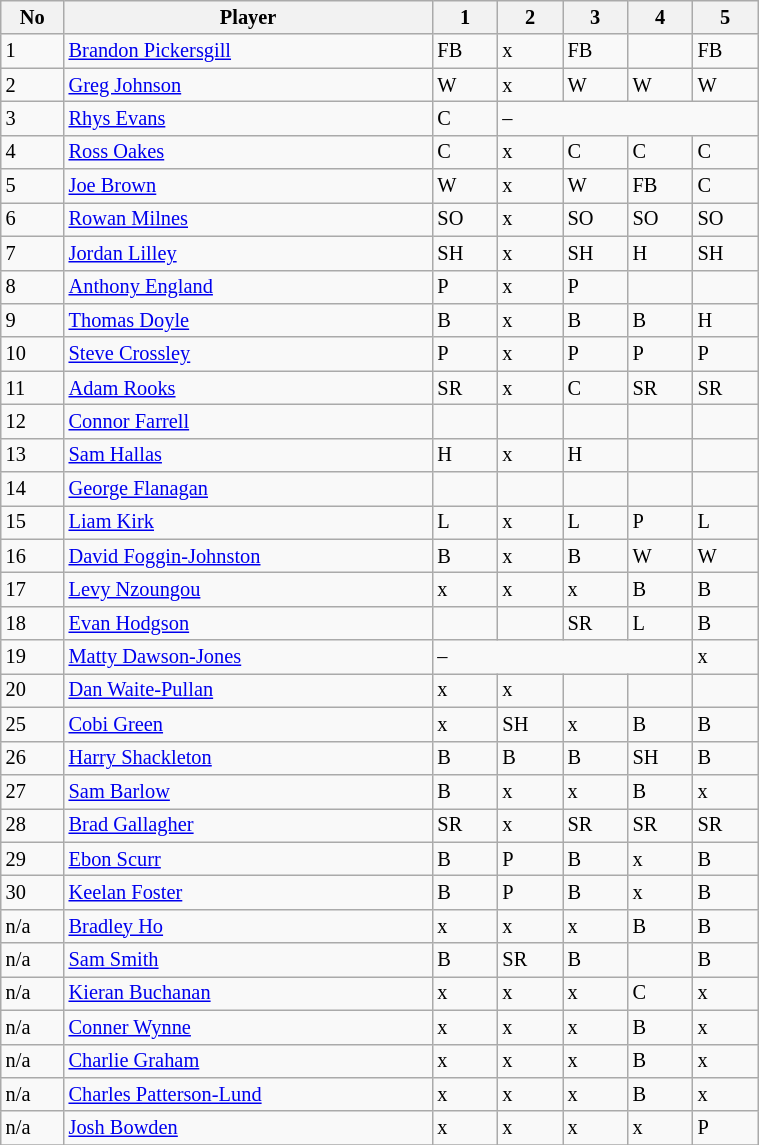<table class="wikitable"  style="font-size:85%; width:40%;">
<tr>
<th>No</th>
<th>Player</th>
<th>1</th>
<th>2</th>
<th>3</th>
<th>4</th>
<th>5</th>
</tr>
<tr>
<td>1</td>
<td><a href='#'>Brandon Pickersgill</a></td>
<td>FB</td>
<td>x</td>
<td>FB</td>
<td></td>
<td>FB</td>
</tr>
<tr>
<td>2</td>
<td><a href='#'>Greg Johnson</a></td>
<td>W</td>
<td>x</td>
<td>W</td>
<td>W</td>
<td>W</td>
</tr>
<tr>
<td>3</td>
<td><a href='#'>Rhys Evans</a></td>
<td>C</td>
<td colspan="4">–</td>
</tr>
<tr>
<td>4</td>
<td><a href='#'>Ross Oakes</a></td>
<td>C</td>
<td>x</td>
<td>C</td>
<td>C</td>
<td>C</td>
</tr>
<tr>
<td>5</td>
<td><a href='#'>Joe Brown</a></td>
<td>W</td>
<td>x</td>
<td>W</td>
<td>FB</td>
<td>C</td>
</tr>
<tr>
<td>6</td>
<td><a href='#'>Rowan Milnes</a></td>
<td>SO</td>
<td>x</td>
<td>SO</td>
<td>SO</td>
<td>SO</td>
</tr>
<tr>
<td>7</td>
<td><a href='#'>Jordan Lilley</a></td>
<td>SH</td>
<td>x</td>
<td>SH</td>
<td>H</td>
<td>SH</td>
</tr>
<tr>
<td>8</td>
<td><a href='#'>Anthony England</a></td>
<td>P</td>
<td>x</td>
<td>P</td>
<td></td>
<td></td>
</tr>
<tr>
<td>9</td>
<td><a href='#'>Thomas Doyle</a></td>
<td>B</td>
<td>x</td>
<td>B</td>
<td>B</td>
<td>H</td>
</tr>
<tr>
<td>10</td>
<td><a href='#'>Steve Crossley</a></td>
<td>P</td>
<td>x</td>
<td>P</td>
<td>P</td>
<td>P</td>
</tr>
<tr>
<td>11</td>
<td><a href='#'>Adam Rooks</a></td>
<td>SR</td>
<td>x</td>
<td>C</td>
<td>SR</td>
<td>SR</td>
</tr>
<tr>
<td>12</td>
<td><a href='#'>Connor Farrell</a></td>
<td></td>
<td></td>
<td></td>
<td></td>
<td></td>
</tr>
<tr>
<td>13</td>
<td><a href='#'>Sam Hallas</a></td>
<td>H</td>
<td>x</td>
<td>H</td>
<td></td>
<td></td>
</tr>
<tr>
<td>14</td>
<td><a href='#'>George Flanagan</a></td>
<td></td>
<td></td>
<td></td>
<td></td>
<td></td>
</tr>
<tr>
<td>15</td>
<td><a href='#'>Liam Kirk</a></td>
<td>L</td>
<td>x</td>
<td>L</td>
<td>P</td>
<td>L</td>
</tr>
<tr>
<td>16</td>
<td><a href='#'>David Foggin-Johnston</a></td>
<td>B</td>
<td>x</td>
<td>B</td>
<td>W</td>
<td>W</td>
</tr>
<tr>
<td>17</td>
<td><a href='#'>Levy Nzoungou</a></td>
<td>x</td>
<td>x</td>
<td>x</td>
<td>B</td>
<td>B</td>
</tr>
<tr>
<td>18</td>
<td><a href='#'>Evan Hodgson</a></td>
<td></td>
<td></td>
<td>SR</td>
<td>L</td>
<td>B</td>
</tr>
<tr>
<td>19</td>
<td><a href='#'>Matty Dawson-Jones</a></td>
<td colspan="4">–</td>
<td>x</td>
</tr>
<tr>
<td>20</td>
<td><a href='#'>Dan Waite-Pullan</a></td>
<td>x</td>
<td>x</td>
<td></td>
<td></td>
<td></td>
</tr>
<tr>
<td>25</td>
<td><a href='#'>Cobi Green</a></td>
<td>x</td>
<td>SH</td>
<td>x</td>
<td>B</td>
<td>B</td>
</tr>
<tr>
<td>26</td>
<td><a href='#'>Harry Shackleton</a></td>
<td>B</td>
<td>B</td>
<td>B</td>
<td>SH</td>
<td>B</td>
</tr>
<tr>
<td>27</td>
<td><a href='#'>Sam Barlow</a></td>
<td>B</td>
<td>x</td>
<td>x</td>
<td>B</td>
<td>x</td>
</tr>
<tr>
<td>28</td>
<td><a href='#'>Brad Gallagher</a></td>
<td>SR</td>
<td>x</td>
<td>SR</td>
<td>SR</td>
<td>SR</td>
</tr>
<tr>
<td>29</td>
<td><a href='#'>Ebon Scurr</a></td>
<td>B</td>
<td>P</td>
<td>B</td>
<td>x</td>
<td>B</td>
</tr>
<tr>
<td>30</td>
<td><a href='#'>Keelan Foster</a></td>
<td>B</td>
<td>P</td>
<td>B</td>
<td>x</td>
<td>B</td>
</tr>
<tr>
<td>n/a</td>
<td><a href='#'>Bradley Ho</a></td>
<td>x</td>
<td>x</td>
<td>x</td>
<td>B</td>
<td>B</td>
</tr>
<tr>
<td>n/a</td>
<td><a href='#'>Sam Smith</a></td>
<td>B</td>
<td>SR</td>
<td>B</td>
<td></td>
<td>B</td>
</tr>
<tr>
<td>n/a</td>
<td><a href='#'>Kieran Buchanan</a></td>
<td>x</td>
<td>x</td>
<td>x</td>
<td>C</td>
<td>x</td>
</tr>
<tr>
<td>n/a</td>
<td><a href='#'>Conner Wynne</a></td>
<td>x</td>
<td>x</td>
<td>x</td>
<td>B</td>
<td>x</td>
</tr>
<tr>
<td>n/a</td>
<td><a href='#'>Charlie Graham</a></td>
<td>x</td>
<td>x</td>
<td>x</td>
<td>B</td>
<td>x</td>
</tr>
<tr>
<td>n/a</td>
<td><a href='#'>Charles Patterson-Lund</a></td>
<td>x</td>
<td>x</td>
<td>x</td>
<td>B</td>
<td>x</td>
</tr>
<tr>
<td>n/a</td>
<td><a href='#'>Josh Bowden</a></td>
<td>x</td>
<td>x</td>
<td>x</td>
<td>x</td>
<td>P</td>
</tr>
<tr>
</tr>
</table>
